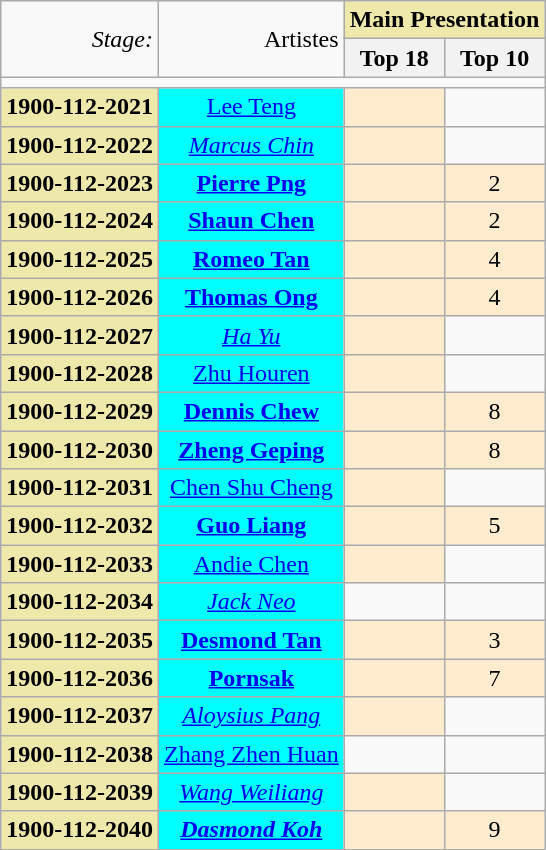<table class="wikitable">
<tr>
<td colspan=1 align="right" rowspan="2"><em>Stage:</em></td>
<td rowspan=2 align="right">Artistes</td>
<td colspan=3 bgcolor="palegoldenrod" color="gold" align="center"><strong>Main Presentation</strong></td>
</tr>
<tr>
<th align="center">Top 18</th>
<th align="center">Top 10</th>
</tr>
<tr>
<td colspan="4"><div></div></td>
</tr>
<tr>
<td bgcolor="palegoldenrod" align="center"><strong>1900-112-2021</strong></td>
<td bgcolor="cyan" align="center"><a href='#'>Lee Teng</a></td>
<td bgcolor=#FFEBCD align="center"></td>
<td></td>
</tr>
<tr>
<td bgcolor="palegoldenrod" align="center"><strong>1900-112-2022</strong></td>
<td bgcolor="cyan" align="center"><em><a href='#'>Marcus Chin</a></em></td>
<td bgcolor=#FFEBCD align="center"></td>
<td></td>
</tr>
<tr>
<td bgcolor="palegoldenrod" align="center"><strong>1900-112-2023</strong></td>
<td bgcolor="cyan" align="center"><strong><a href='#'>Pierre Png</a></strong></td>
<td bgcolor=#FFEBCD align="center"></td>
<td bgcolor=#FFEBCD align="center">2</td>
</tr>
<tr>
<td bgcolor="palegoldenrod" align="center"><strong>1900-112-2024</strong></td>
<td bgcolor="cyan" align="center"><strong><a href='#'>Shaun Chen</a></strong></td>
<td bgcolor=#FFEBCD align="center"></td>
<td bgcolor=#FFEBCD align="center">2</td>
</tr>
<tr>
<td bgcolor="palegoldenrod" align="center"><strong>1900-112-2025</strong></td>
<td bgcolor="cyan" align="center"><strong><a href='#'>Romeo Tan</a></strong></td>
<td bgcolor=#FFEBCD align="center"></td>
<td bgcolor=#FFEBCD align="center">4</td>
</tr>
<tr>
<td bgcolor="palegoldenrod" align="center"><strong>1900-112-2026</strong></td>
<td bgcolor="cyan" align="center"><strong><a href='#'>Thomas Ong</a></strong></td>
<td bgcolor=#FFEBCD align="center"></td>
<td bgcolor=#FFEBCD align="center">4</td>
</tr>
<tr>
<td bgcolor="palegoldenrod" align="center"><strong>1900-112-2027</strong></td>
<td bgcolor="cyan" align="center"><em><a href='#'>Ha Yu</a></em></td>
<td bgcolor=#FFEBCD align="center"></td>
<td></td>
</tr>
<tr>
<td bgcolor="palegoldenrod" align="center"><strong>1900-112-2028</strong></td>
<td bgcolor="cyan" align="center"><a href='#'>Zhu Houren</a></td>
<td bgcolor=#FFEBCD align="center"></td>
<td></td>
</tr>
<tr>
<td bgcolor="palegoldenrod" align="center"><strong>1900-112-2029</strong></td>
<td bgcolor="cyan" align="center"><strong><a href='#'>Dennis Chew</a></strong></td>
<td bgcolor=#FFEBCD align="center"></td>
<td bgcolor=#FFEBCD align="center">8</td>
</tr>
<tr>
<td bgcolor="palegoldenrod" align="center"><strong>1900-112-2030</strong></td>
<td bgcolor="cyan" align="center"><strong><a href='#'>Zheng Geping</a></strong></td>
<td bgcolor=#FFEBCD align="center"></td>
<td bgcolor=#FFEBCD align="center">8</td>
</tr>
<tr>
<td bgcolor="palegoldenrod" align="center"><strong>1900-112-2031</strong></td>
<td bgcolor="cyan" align="center"><a href='#'>Chen Shu Cheng</a></td>
<td bgcolor=#FFEBCD align="center"></td>
<td></td>
</tr>
<tr>
<td bgcolor="palegoldenrod" align="center"><strong>1900-112-2032</strong></td>
<td bgcolor="cyan" align="center"><strong><a href='#'>Guo Liang</a></strong></td>
<td bgcolor=#FFEBCD align="center"></td>
<td bgcolor=#FFEBCD align="center">5</td>
</tr>
<tr>
<td bgcolor="palegoldenrod" align="center"><strong>1900-112-2033</strong></td>
<td bgcolor="cyan" align="center"><a href='#'>Andie Chen</a></td>
<td bgcolor=#FFEBCD align="center"></td>
<td></td>
</tr>
<tr>
<td bgcolor="palegoldenrod" align="center"><strong>1900-112-2034</strong></td>
<td bgcolor="cyan" align="center"><em><a href='#'>Jack Neo</a></em></td>
<td></td>
<td></td>
</tr>
<tr>
<td bgcolor="palegoldenrod" align="center"><strong>1900-112-2035</strong></td>
<td bgcolor="cyan" align="center"><strong><a href='#'>Desmond Tan</a></strong></td>
<td bgcolor=#FFEBCD align="center"></td>
<td bgcolor=#FFEBCD align="center">3</td>
</tr>
<tr>
<td bgcolor="palegoldenrod" align="center"><strong>1900-112-2036</strong></td>
<td bgcolor="cyan" align="center"><strong><a href='#'>Pornsak</a></strong></td>
<td bgcolor=#FFEBCD align="center"></td>
<td bgcolor=#FFEBCD align="center">7</td>
</tr>
<tr>
<td bgcolor="palegoldenrod" align="center"><strong>1900-112-2037</strong></td>
<td bgcolor="cyan" align="center"><em><a href='#'>Aloysius Pang</a></em></td>
<td bgcolor=#FFEBCD align="center"></td>
<td></td>
</tr>
<tr>
<td bgcolor="palegoldenrod" align="center"><strong>1900-112-2038</strong></td>
<td bgcolor="cyan" align="center"><a href='#'>Zhang Zhen Huan</a></td>
<td></td>
<td></td>
</tr>
<tr>
<td bgcolor="palegoldenrod" align="center"><strong>1900-112-2039</strong></td>
<td bgcolor="cyan" align="center"><em><a href='#'>Wang Weiliang</a></em></td>
<td bgcolor=#FFEBCD align="center"></td>
<td></td>
</tr>
<tr>
<td bgcolor="palegoldenrod" align="center"><strong>1900-112-2040</strong></td>
<td bgcolor="cyan" align="center"><strong><em><a href='#'>Dasmond Koh</a></em></strong></td>
<td bgcolor=#FFEBCD align="center"></td>
<td bgcolor=#FFEBCD align="center">9</td>
</tr>
</table>
